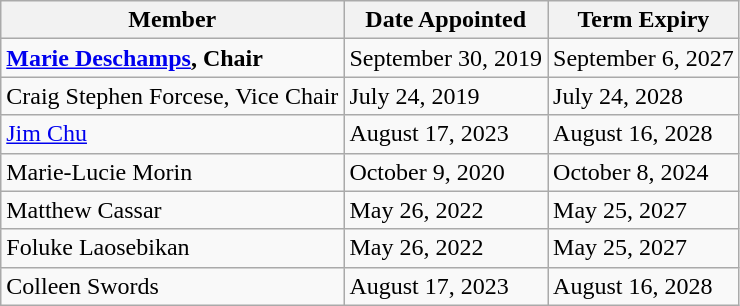<table class="wikitable sortable">
<tr>
<th>Member</th>
<th>Date Appointed</th>
<th>Term Expiry</th>
</tr>
<tr>
<td><strong><a href='#'>Marie Deschamps</a>, Chair</strong></td>
<td>September 30, 2019</td>
<td>September 6, 2027</td>
</tr>
<tr>
<td>Craig Stephen Forcese, Vice Chair</td>
<td>July 24, 2019</td>
<td>July 24, 2028</td>
</tr>
<tr>
<td><a href='#'>Jim Chu</a></td>
<td>August 17, 2023</td>
<td>August 16, 2028</td>
</tr>
<tr>
<td>Marie-Lucie Morin</td>
<td>October 9, 2020</td>
<td>October 8, 2024</td>
</tr>
<tr>
<td>Matthew Cassar</td>
<td>May 26, 2022</td>
<td>May 25, 2027</td>
</tr>
<tr>
<td>Foluke Laosebikan</td>
<td>May 26, 2022</td>
<td>May 25, 2027</td>
</tr>
<tr>
<td>Colleen Swords</td>
<td>August 17, 2023</td>
<td>August 16, 2028</td>
</tr>
</table>
